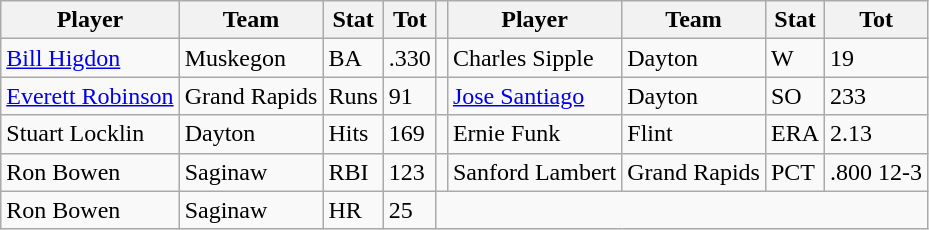<table class="wikitable">
<tr>
<th>Player</th>
<th>Team</th>
<th>Stat</th>
<th>Tot</th>
<th></th>
<th>Player</th>
<th>Team</th>
<th>Stat</th>
<th>Tot</th>
</tr>
<tr>
<td><a href='#'>Bill Higdon</a></td>
<td>Muskegon</td>
<td>BA</td>
<td>.330</td>
<td></td>
<td>Charles Sipple</td>
<td>Dayton</td>
<td>W</td>
<td>19</td>
</tr>
<tr>
<td><a href='#'>Everett Robinson</a></td>
<td>Grand Rapids</td>
<td>Runs</td>
<td>91</td>
<td></td>
<td><a href='#'>Jose Santiago</a></td>
<td>Dayton</td>
<td>SO</td>
<td>233</td>
</tr>
<tr>
<td>Stuart Locklin</td>
<td>Dayton</td>
<td>Hits</td>
<td>169</td>
<td></td>
<td>Ernie Funk</td>
<td>Flint</td>
<td>ERA</td>
<td>2.13</td>
</tr>
<tr>
<td>Ron Bowen</td>
<td>Saginaw</td>
<td>RBI</td>
<td>123</td>
<td></td>
<td>Sanford Lambert</td>
<td>Grand Rapids</td>
<td>PCT</td>
<td>.800 12-3</td>
</tr>
<tr>
<td>Ron Bowen</td>
<td>Saginaw</td>
<td>HR</td>
<td>25</td>
</tr>
</table>
